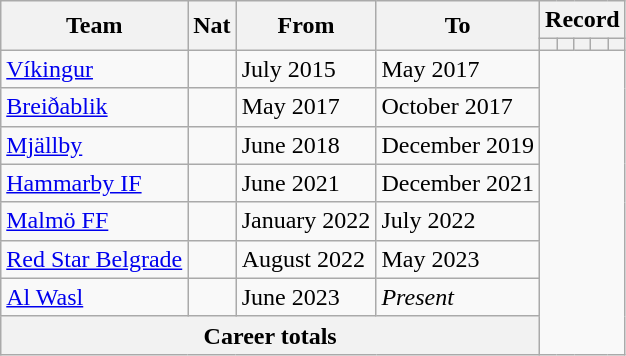<table class="wikitable" style="text-align: center">
<tr>
<th rowspan=2>Team</th>
<th rowspan=2>Nat</th>
<th rowspan=2>From</th>
<th rowspan=2>To</th>
<th colspan=8>Record</th>
</tr>
<tr>
<th></th>
<th></th>
<th></th>
<th></th>
<th></th>
</tr>
<tr>
<td align=left><a href='#'>Víkingur</a></td>
<td></td>
<td align=left>July 2015</td>
<td align=left>May 2017<br></td>
</tr>
<tr>
<td align=left><a href='#'>Breiðablik</a></td>
<td></td>
<td align=left>May 2017</td>
<td align=left>October 2017<br></td>
</tr>
<tr>
<td align=left><a href='#'>Mjällby</a></td>
<td></td>
<td align=left>June 2018</td>
<td align=left>December 2019<br></td>
</tr>
<tr>
<td align=left><a href='#'>Hammarby IF</a></td>
<td></td>
<td align=left>June 2021</td>
<td align=left>December 2021<br></td>
</tr>
<tr>
<td align=left><a href='#'>Malmö FF</a></td>
<td></td>
<td align=left>January  2022</td>
<td align=left>July 2022<br></td>
</tr>
<tr>
<td align=left><a href='#'>Red Star Belgrade</a></td>
<td></td>
<td align=left>August 2022</td>
<td align=left>May 2023<br></td>
</tr>
<tr>
<td align=left><a href='#'>Al Wasl</a></td>
<td></td>
<td align=left>June 2023</td>
<td align=left><em>Present</em><br></td>
</tr>
<tr>
<th colspan=4>Career totals<br></th>
</tr>
</table>
